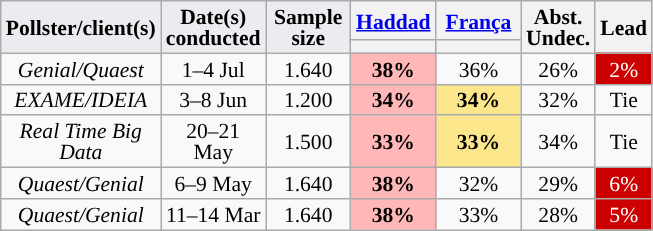<table class="wikitable sortable" style="text-align:center;font-size:90%;line-height:14px;">
<tr>
<td rowspan="2" class="unsortable" style="width:50px;background:#eaecf0;"><strong>Pollster/client(s)</strong></td>
<td rowspan="2" class="unsortable" style="width:50px;background:#eaecf0;"><strong>Date(s)<br>conducted</strong></td>
<td rowspan="2" class="unsortable" style="width:50px;background:#eaecf0;"><strong>Sample<br>size</strong></td>
<th class="unsortable" style="width:50px;"><a href='#'>Haddad</a><br></th>
<th class="unsortable" style="width:50px;"><a href='#'>França</a><br></th>
<th rowspan="2" class="unsortable">Abst.<br>Undec.</th>
<th rowspan="2" data-sort-type="number">Lead</th>
</tr>
<tr>
<th data-sort-type="number" class="sortable" style="background:"></th>
<th data-sort-type="number" class="sortable" style="background:"></th>
</tr>
<tr>
<td><em>Genial/Quaest</em></td>
<td>1–4 Jul</td>
<td>1.640</td>
<td style="background:#ffb7b7;"><strong>38%</strong></td>
<td>36%</td>
<td>26%</td>
<td style="background:#CC0000;color:#FFFFFF;">2%</td>
</tr>
<tr>
<td><em>EXAME/IDEIA</em></td>
<td>3–8 Jun</td>
<td>1.200</td>
<td style="background:#ffb7b7;"><strong>34%</strong></td>
<td style="background:#FCE68B;"><strong>34%</strong></td>
<td>32%</td>
<td>Tie</td>
</tr>
<tr>
<td><em>Real Time Big Data</em></td>
<td>20–21 May</td>
<td>1.500</td>
<td style="background:#ffb7b7;"><strong>33%</strong></td>
<td style="background:#fce68b;"><strong>33%</strong></td>
<td>34%</td>
<td>Tie</td>
</tr>
<tr>
<td><em>Quaest/Genial</em></td>
<td>6–9 May</td>
<td>1.640</td>
<td style="background:#ffb7b7;"><strong>38%</strong></td>
<td>32%</td>
<td>29%</td>
<td style="background:#CC0000;color:#FFFFFF;">6%</td>
</tr>
<tr>
<td><em>Quaest/Genial</em></td>
<td>11–14 Mar</td>
<td>1.640</td>
<td style="background:#ffb7b7;"><strong>38%</strong></td>
<td>33%</td>
<td>28%</td>
<td style="background:#CC0000;color:#FFFFFF;">5%</td>
</tr>
</table>
